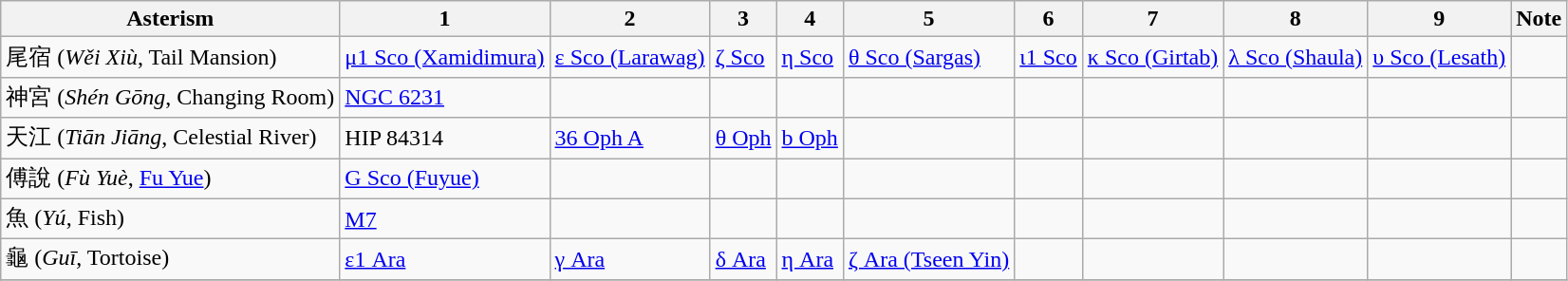<table class = "wikitable">
<tr>
<th>Asterism</th>
<th>1</th>
<th>2</th>
<th>3</th>
<th>4</th>
<th>5</th>
<th>6</th>
<th>7</th>
<th>8</th>
<th>9</th>
<th>Note</th>
</tr>
<tr>
<td>尾宿 (<em>Wěi Xiù</em>, Tail Mansion)</td>
<td><a href='#'>μ1 Sco (Xamidimura)</a></td>
<td><a href='#'>ε Sco (Larawag)</a></td>
<td><a href='#'>ζ Sco</a></td>
<td><a href='#'>η Sco</a></td>
<td><a href='#'>θ Sco (Sargas)</a></td>
<td><a href='#'>ι1 Sco</a></td>
<td><a href='#'>κ Sco (Girtab)</a></td>
<td><a href='#'>λ Sco (Shaula)</a></td>
<td><a href='#'>υ Sco (Lesath)</a></td>
<td></td>
</tr>
<tr>
<td>神宮 (<em>Shén Gōng</em>, Changing Room)</td>
<td><a href='#'>NGC 6231</a></td>
<td></td>
<td></td>
<td></td>
<td></td>
<td></td>
<td></td>
<td></td>
<td></td>
<td></td>
</tr>
<tr>
<td>天江 (<em>Tiān Jiāng</em>, Celestial River)</td>
<td>HIP 84314</td>
<td><a href='#'>36 Oph A</a></td>
<td><a href='#'>θ Oph</a></td>
<td><a href='#'>b Oph</a></td>
<td></td>
<td></td>
<td></td>
<td></td>
<td></td>
<td></td>
</tr>
<tr>
<td>傅說 (<em>Fù Yuè</em>, <a href='#'>Fu Yue</a>)</td>
<td><a href='#'>G Sco (Fuyue)</a></td>
<td></td>
<td></td>
<td></td>
<td></td>
<td></td>
<td></td>
<td></td>
<td></td>
<td></td>
</tr>
<tr>
<td>魚 (<em>Yú</em>, Fish)</td>
<td><a href='#'>M7</a></td>
<td></td>
<td></td>
<td></td>
<td></td>
<td></td>
<td></td>
<td></td>
<td></td>
<td></td>
</tr>
<tr>
<td>龜 (<em>Guī</em>, Tortoise)</td>
<td><a href='#'>ε1 Ara</a></td>
<td><a href='#'>γ Ara</a></td>
<td><a href='#'>δ Ara</a></td>
<td><a href='#'>η Ara</a></td>
<td><a href='#'>ζ Ara (Tseen Yin)</a></td>
<td></td>
<td></td>
<td></td>
<td></td>
<td></td>
</tr>
<tr>
</tr>
</table>
